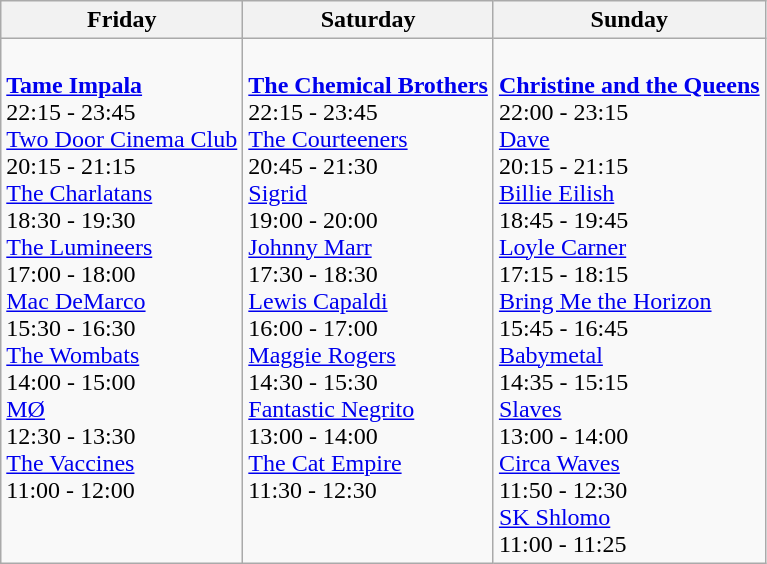<table class="wikitable">
<tr>
<th>Friday</th>
<th>Saturday</th>
<th>Sunday</th>
</tr>
<tr valign="top">
<td><br><strong><a href='#'>Tame Impala</a></strong>
<br>22:15 - 23:45
<br><a href='#'>Two Door Cinema Club</a>
<br>20:15 - 21:15
<br><a href='#'>The Charlatans</a>
<br>18:30 - 19:30
<br><a href='#'>The Lumineers</a>
<br>17:00 - 18:00
<br><a href='#'>Mac DeMarco</a>
<br>15:30 - 16:30
<br><a href='#'>The Wombats</a>
<br>14:00 - 15:00
<br><a href='#'>MØ</a>
<br>12:30 - 13:30
<br><a href='#'>The Vaccines</a>
<br>11:00 - 12:00</td>
<td><br><strong><a href='#'>The Chemical Brothers</a></strong>
<br>22:15 - 23:45
<br><a href='#'>The Courteeners</a>
<br>20:45 - 21:30
<br><a href='#'>Sigrid</a>
<br>19:00 - 20:00
<br><a href='#'>Johnny Marr</a>
<br>17:30 - 18:30
<br><a href='#'>Lewis Capaldi</a>
<br>16:00 - 17:00
<br><a href='#'>Maggie Rogers</a>
<br>14:30 - 15:30
<br><a href='#'>Fantastic Negrito</a>
<br>13:00 - 14:00
<br><a href='#'>The Cat Empire</a>
<br>11:30 - 12:30</td>
<td><br><strong><a href='#'>Christine and the Queens</a></strong>
<br>22:00 - 23:15
<br><a href='#'>Dave</a>
<br>20:15 - 21:15
<br><a href='#'>Billie Eilish</a>
<br>18:45 - 19:45
<br><a href='#'>Loyle Carner</a>
<br>17:15 - 18:15
<br><a href='#'>Bring Me the Horizon</a>
<br>15:45 - 16:45
<br><a href='#'>Babymetal</a>
<br>14:35 - 15:15
<br><a href='#'>Slaves</a>
<br>13:00 - 14:00
<br><a href='#'>Circa Waves</a>
<br>11:50 - 12:30
<br><a href='#'>SK Shlomo</a>
<br>11:00 - 11:25</td>
</tr>
</table>
